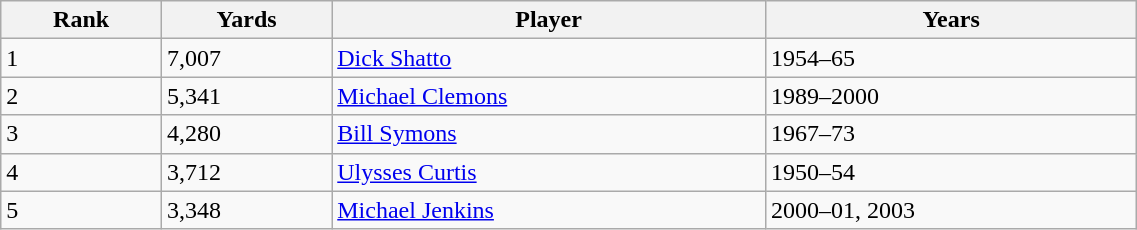<table class="wikitable" style="width:60%; text-align:left; border-collapse:collapse;">
<tr>
<th>Rank</th>
<th>Yards</th>
<th>Player</th>
<th>Years</th>
</tr>
<tr>
<td>1</td>
<td>7,007</td>
<td><a href='#'>Dick Shatto</a></td>
<td>1954–65</td>
</tr>
<tr>
<td>2</td>
<td>5,341</td>
<td><a href='#'>Michael Clemons</a></td>
<td>1989–2000</td>
</tr>
<tr>
<td>3</td>
<td>4,280</td>
<td><a href='#'>Bill Symons</a></td>
<td>1967–73</td>
</tr>
<tr>
<td>4</td>
<td>3,712</td>
<td><a href='#'>Ulysses Curtis</a></td>
<td>1950–54</td>
</tr>
<tr>
<td>5</td>
<td>3,348</td>
<td><a href='#'>Michael Jenkins</a></td>
<td>2000–01, 2003</td>
</tr>
</table>
